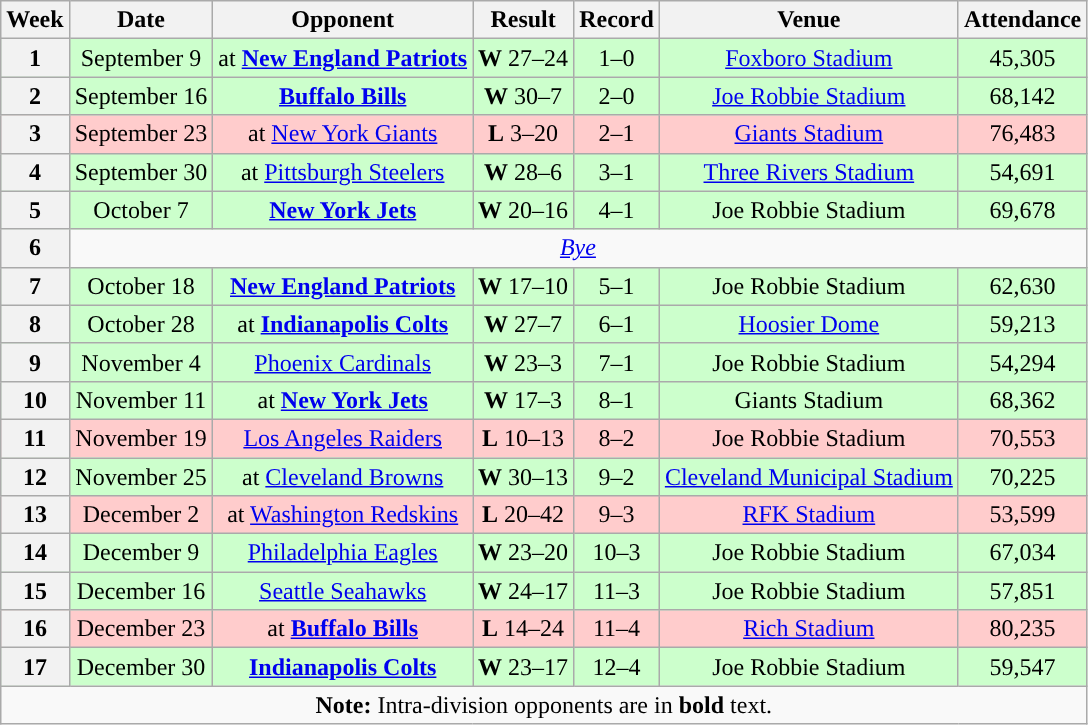<table class="wikitable" style="text-align:center">
<tr>
<th>Week</th>
<th>Date</th>
<th>Opponent</th>
<th>Result</th>
<th>Record</th>
<th>Venue</th>
<th>Attendance</th>
</tr>
<tr style="background:#cfc">
<th>1</th>
<td>September 9</td>
<td>at <strong><a href='#'>New England Patriots</a></strong></td>
<td><strong>W</strong> 27–24</td>
<td>1–0</td>
<td><a href='#'>Foxboro Stadium</a></td>
<td>45,305</td>
</tr>
<tr style="background:#cfc">
<th>2</th>
<td>September 16</td>
<td><strong><a href='#'>Buffalo Bills</a></strong></td>
<td><strong>W</strong> 30–7</td>
<td>2–0</td>
<td><a href='#'>Joe Robbie Stadium</a></td>
<td>68,142</td>
</tr>
<tr style="background:#fcc">
<th>3</th>
<td>September 23</td>
<td>at <a href='#'>New York Giants</a></td>
<td><strong>L</strong> 3–20</td>
<td>2–1</td>
<td><a href='#'>Giants Stadium</a></td>
<td>76,483</td>
</tr>
<tr style="background:#cfc">
<th>4</th>
<td>September 30</td>
<td>at <a href='#'>Pittsburgh Steelers</a></td>
<td><strong>W</strong> 28–6</td>
<td>3–1</td>
<td><a href='#'>Three Rivers Stadium</a></td>
<td>54,691</td>
</tr>
<tr style="background:#cfc">
<th>5</th>
<td>October 7</td>
<td><strong><a href='#'>New York Jets</a></strong></td>
<td><strong>W</strong> 20–16</td>
<td>4–1</td>
<td>Joe Robbie Stadium</td>
<td>69,678</td>
</tr>
<tr>
<th>6</th>
<td colspan="6"><em><a href='#'>Bye</a></em></td>
</tr>
<tr style="background:#cfc">
<th>7</th>
<td>October 18</td>
<td><strong><a href='#'>New England Patriots</a></strong></td>
<td><strong>W</strong> 17–10</td>
<td>5–1</td>
<td>Joe Robbie Stadium</td>
<td>62,630</td>
</tr>
<tr style="background:#cfc">
<th>8</th>
<td>October 28</td>
<td>at <strong><a href='#'>Indianapolis Colts</a></strong></td>
<td><strong>W</strong> 27–7</td>
<td>6–1</td>
<td><a href='#'>Hoosier Dome</a></td>
<td>59,213</td>
</tr>
<tr style="background:#cfc">
<th>9</th>
<td>November 4</td>
<td><a href='#'>Phoenix Cardinals</a></td>
<td><strong>W</strong> 23–3</td>
<td>7–1</td>
<td>Joe Robbie Stadium</td>
<td>54,294</td>
</tr>
<tr style="background:#cfc">
<th>10</th>
<td>November 11</td>
<td>at <strong><a href='#'>New York Jets</a></strong></td>
<td><strong>W</strong> 17–3</td>
<td>8–1</td>
<td>Giants Stadium</td>
<td>68,362</td>
</tr>
<tr style="background:#fcc">
<th>11</th>
<td>November 19</td>
<td><a href='#'>Los Angeles Raiders</a></td>
<td><strong>L</strong> 10–13</td>
<td>8–2</td>
<td>Joe Robbie Stadium</td>
<td>70,553</td>
</tr>
<tr style="background:#cfc">
<th>12</th>
<td>November 25</td>
<td>at <a href='#'>Cleveland Browns</a></td>
<td><strong>W</strong> 30–13</td>
<td>9–2</td>
<td><a href='#'>Cleveland Municipal Stadium</a></td>
<td>70,225</td>
</tr>
<tr style="background:#fcc">
<th>13</th>
<td>December 2</td>
<td>at <a href='#'>Washington Redskins</a></td>
<td><strong>L</strong> 20–42</td>
<td>9–3</td>
<td><a href='#'>RFK Stadium</a></td>
<td>53,599</td>
</tr>
<tr style="background:#cfc">
<th>14</th>
<td>December 9</td>
<td><a href='#'>Philadelphia Eagles</a></td>
<td><strong>W</strong> 23–20 </td>
<td>10–3</td>
<td>Joe Robbie Stadium</td>
<td>67,034</td>
</tr>
<tr style="background:#cfc">
<th>15</th>
<td>December 16</td>
<td><a href='#'>Seattle Seahawks</a></td>
<td><strong>W</strong> 24–17</td>
<td>11–3</td>
<td>Joe Robbie Stadium</td>
<td>57,851</td>
</tr>
<tr style="background:#fcc">
<th>16</th>
<td>December 23</td>
<td>at <strong><a href='#'>Buffalo Bills</a></strong></td>
<td><strong>L</strong> 14–24</td>
<td>11–4</td>
<td><a href='#'>Rich Stadium</a></td>
<td>80,235</td>
</tr>
<tr style="background:#cfc">
<th>17</th>
<td>December 30</td>
<td><strong><a href='#'>Indianapolis Colts</a></strong></td>
<td><strong>W</strong> 23–17</td>
<td>12–4</td>
<td>Joe Robbie Stadium</td>
<td>59,547</td>
</tr>
<tr>
<td colspan="8"><strong>Note:</strong> Intra-division opponents are in <strong>bold</strong> text.</td>
</tr>
</table>
